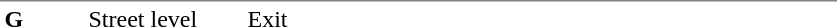<table table border=0 cellspacing=0 cellpadding=3>
<tr>
<td style="border-top:solid 1px gray;" width=50 valign=top><strong>G</strong></td>
<td style="border-top:solid 1px gray;" width=100 valign=top>Street level</td>
<td style="border-top:solid 1px gray;" width=390 valign=top>Exit</td>
</tr>
</table>
